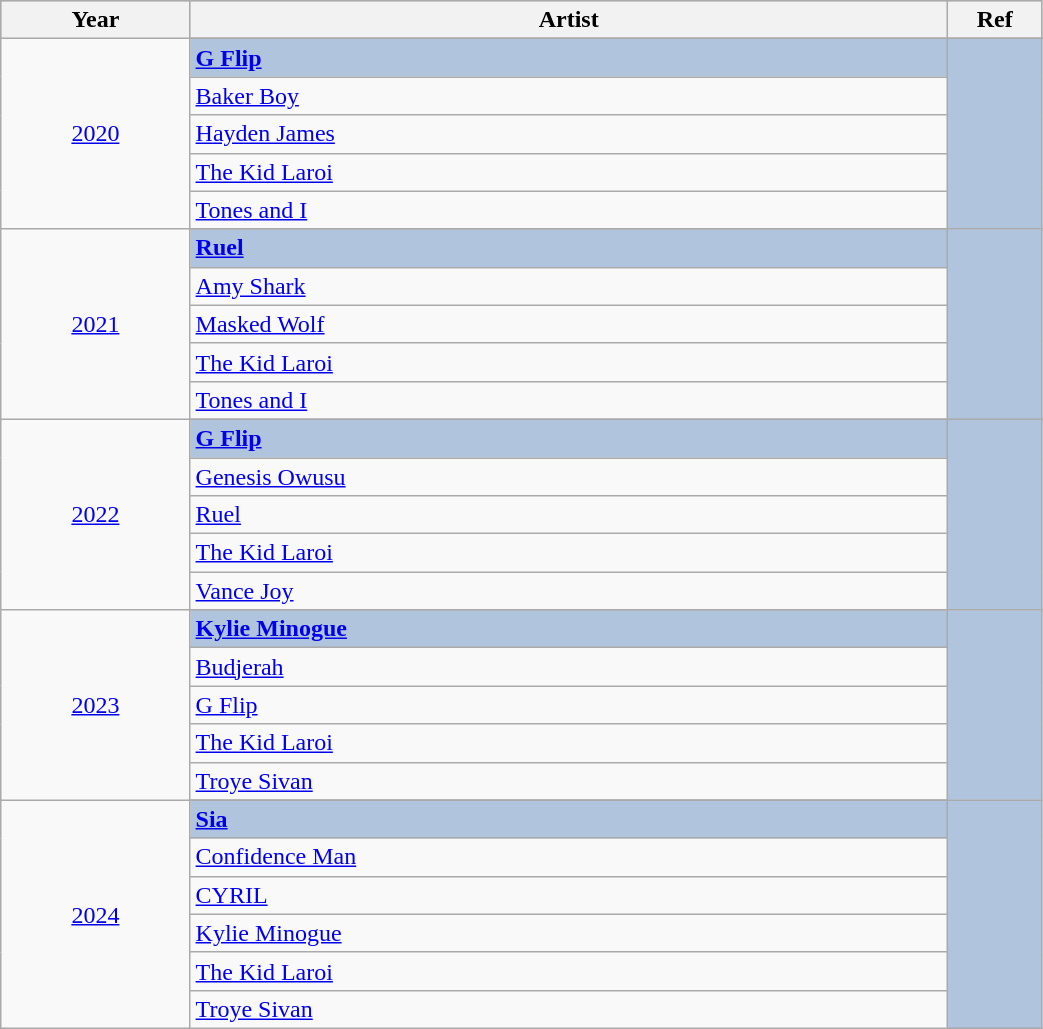<table class="wikitable" style="width:55%;">
<tr style="background:#bebebe;">
<th style="width:10%;">Year</th>
<th style="width:40%;">Artist</th>
<th style="width:5%;">Ref</th>
</tr>
<tr>
<td rowspan="6" align="center"><a href='#'>2020</a></td>
</tr>
<tr style="background:#B0C4DE">
<td><strong><a href='#'>G Flip</a></strong></td>
<td rowspan="6" align="center"></td>
</tr>
<tr>
<td><a href='#'>Baker Boy</a></td>
</tr>
<tr>
<td><a href='#'>Hayden James</a></td>
</tr>
<tr>
<td><a href='#'>The Kid Laroi</a></td>
</tr>
<tr>
<td><a href='#'>Tones and I</a></td>
</tr>
<tr>
<td rowspan="6" align="center"><a href='#'>2021</a></td>
</tr>
<tr style="background:#B0C4DE">
<td><strong><a href='#'>Ruel</a></strong></td>
<td rowspan="6" align="center"></td>
</tr>
<tr>
<td><a href='#'>Amy Shark</a></td>
</tr>
<tr>
<td><a href='#'>Masked Wolf</a></td>
</tr>
<tr>
<td><a href='#'>The Kid Laroi</a></td>
</tr>
<tr>
<td><a href='#'>Tones and I</a></td>
</tr>
<tr>
<td rowspan="6" align="center"><a href='#'>2022</a></td>
</tr>
<tr style="background:#B0C4DE">
<td><strong><a href='#'>G Flip</a></strong></td>
<td rowspan="6" align="center"></td>
</tr>
<tr>
<td><a href='#'>Genesis Owusu</a></td>
</tr>
<tr>
<td><a href='#'>Ruel</a></td>
</tr>
<tr>
<td><a href='#'>The Kid Laroi</a></td>
</tr>
<tr>
<td><a href='#'>Vance Joy</a></td>
</tr>
<tr>
<td rowspan="6" align="center"><a href='#'>2023</a></td>
</tr>
<tr style="background:#B0C4DE">
<td><strong><a href='#'>Kylie Minogue</a></strong></td>
<td rowspan="6" align="center"></td>
</tr>
<tr>
<td><a href='#'>Budjerah</a></td>
</tr>
<tr>
<td><a href='#'>G Flip</a></td>
</tr>
<tr>
<td><a href='#'>The Kid Laroi</a></td>
</tr>
<tr>
<td><a href='#'>Troye Sivan</a></td>
</tr>
<tr>
<td rowspan="7" align="center"><a href='#'>2024</a></td>
</tr>
<tr style="background:#B0C4DE">
<td><strong><a href='#'>Sia</a></strong></td>
<td rowspan="6" align="center"></td>
</tr>
<tr>
<td><a href='#'>Confidence Man</a></td>
</tr>
<tr>
<td><a href='#'>CYRIL</a></td>
</tr>
<tr>
<td><a href='#'>Kylie Minogue</a></td>
</tr>
<tr>
<td><a href='#'>The Kid Laroi</a></td>
</tr>
<tr>
<td><a href='#'>Troye Sivan</a></td>
</tr>
</table>
